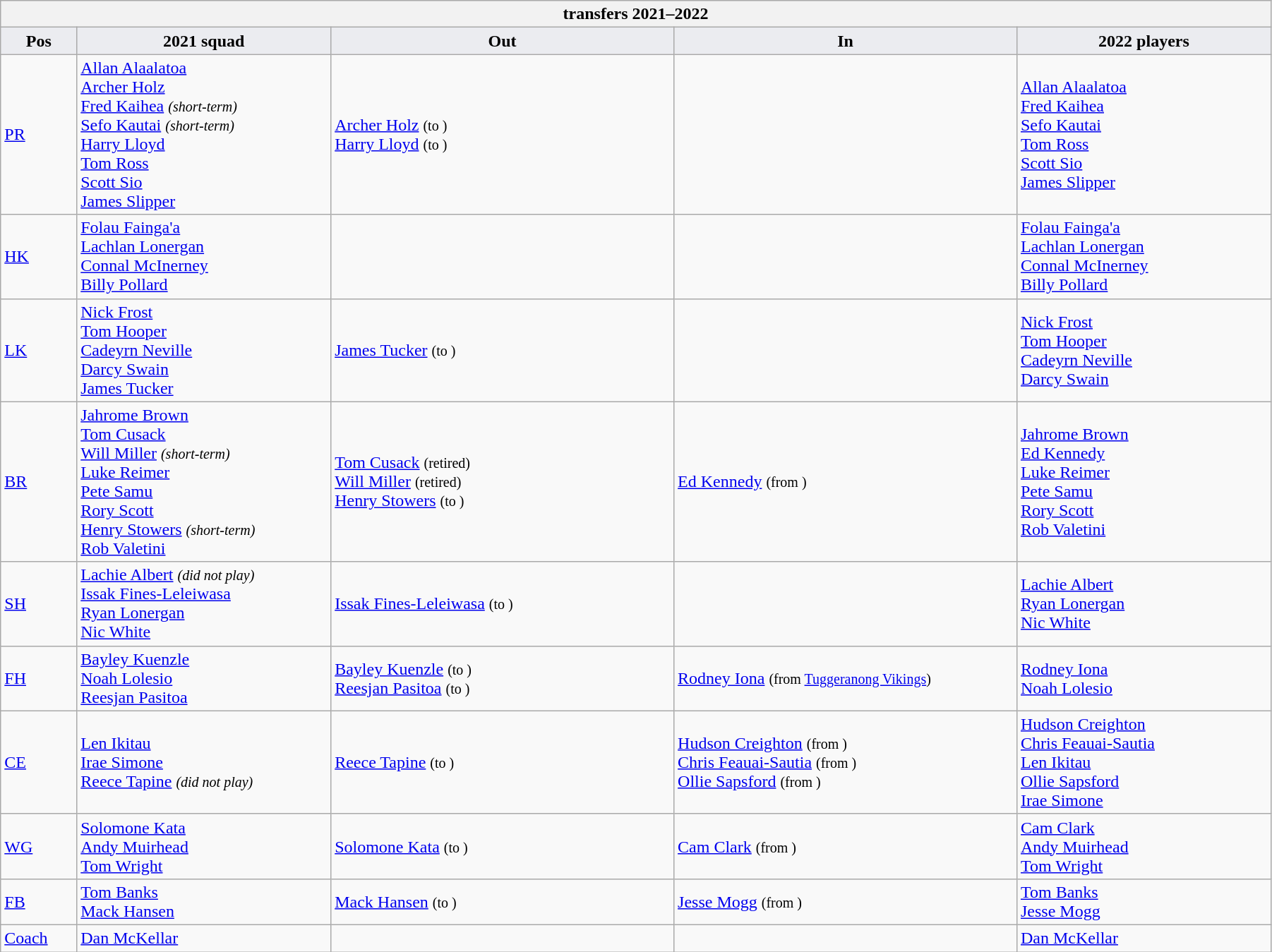<table class="wikitable" style="text-align: left; width:95%">
<tr>
<th colspan="100%"> transfers 2021–2022</th>
</tr>
<tr>
<th style="background:#ebecf0; width:6%;">Pos</th>
<th style="background:#ebecf0; width:20%;">2021 squad</th>
<th style="background:#ebecf0; width:27%;">Out</th>
<th style="background:#ebecf0; width:27%;">In</th>
<th style="background:#ebecf0; width:20%;">2022 players</th>
</tr>
<tr>
<td><a href='#'>PR</a></td>
<td> <a href='#'>Allan Alaalatoa</a> <br> <a href='#'>Archer Holz</a> <br> <a href='#'>Fred Kaihea</a> <small><em>(short-term)</em></small> <br> <a href='#'>Sefo Kautai</a> <small><em>(short-term)</em></small> <br> <a href='#'>Harry Lloyd</a> <br> <a href='#'>Tom Ross</a> <br> <a href='#'>Scott Sio</a> <br> <a href='#'>James Slipper</a></td>
<td>  <a href='#'>Archer Holz</a> <small>(to )</small> <br>  <a href='#'>Harry Lloyd</a> <small>(to )</small></td>
<td></td>
<td> <a href='#'>Allan Alaalatoa</a> <br> <a href='#'>Fred Kaihea</a> <br> <a href='#'>Sefo Kautai</a> <br> <a href='#'>Tom Ross</a> <br> <a href='#'>Scott Sio</a> <br> <a href='#'>James Slipper</a></td>
</tr>
<tr>
<td><a href='#'>HK</a></td>
<td> <a href='#'>Folau Fainga'a</a> <br> <a href='#'>Lachlan Lonergan</a> <br> <a href='#'>Connal McInerney</a> <br> <a href='#'>Billy Pollard</a></td>
<td></td>
<td></td>
<td> <a href='#'>Folau Fainga'a</a> <br> <a href='#'>Lachlan Lonergan</a> <br> <a href='#'>Connal McInerney</a> <br> <a href='#'>Billy Pollard</a></td>
</tr>
<tr>
<td><a href='#'>LK</a></td>
<td> <a href='#'>Nick Frost</a> <br> <a href='#'>Tom Hooper</a> <br> <a href='#'>Cadeyrn Neville</a> <br> <a href='#'>Darcy Swain</a> <br> <a href='#'>James Tucker</a></td>
<td>  <a href='#'>James Tucker</a> <small>(to )</small></td>
<td></td>
<td> <a href='#'>Nick Frost</a> <br> <a href='#'>Tom Hooper</a> <br> <a href='#'>Cadeyrn Neville</a> <br> <a href='#'>Darcy Swain</a></td>
</tr>
<tr>
<td><a href='#'>BR</a></td>
<td> <a href='#'>Jahrome Brown</a> <br> <a href='#'>Tom Cusack</a> <br> <a href='#'>Will Miller</a> <small><em>(short-term)</em></small> <br> <a href='#'>Luke Reimer</a> <br> <a href='#'>Pete Samu</a> <br> <a href='#'>Rory Scott</a> <br> <a href='#'>Henry Stowers</a> <small><em>(short-term)</em></small> <br> <a href='#'>Rob Valetini</a></td>
<td>  <a href='#'>Tom Cusack</a> <small>(retired)</small> <br>  <a href='#'>Will Miller</a> <small>(retired)</small> <br>  <a href='#'>Henry Stowers</a> <small>(to )</small></td>
<td>  <a href='#'>Ed Kennedy</a> <small>(from )</small></td>
<td> <a href='#'>Jahrome Brown</a> <br> <a href='#'>Ed Kennedy</a> <br> <a href='#'>Luke Reimer</a> <br> <a href='#'>Pete Samu</a> <br> <a href='#'>Rory Scott</a> <br> <a href='#'>Rob Valetini</a></td>
</tr>
<tr>
<td><a href='#'>SH</a></td>
<td> <a href='#'>Lachie Albert</a> <small><em>(did not play)</em></small> <br> <a href='#'>Issak Fines-Leleiwasa</a> <br> <a href='#'>Ryan Lonergan</a> <br> <a href='#'>Nic White</a></td>
<td>  <a href='#'>Issak Fines-Leleiwasa</a> <small>(to )</small></td>
<td></td>
<td> <a href='#'>Lachie Albert</a> <br> <a href='#'>Ryan Lonergan</a> <br> <a href='#'>Nic White</a></td>
</tr>
<tr>
<td><a href='#'>FH</a></td>
<td> <a href='#'>Bayley Kuenzle</a> <br> <a href='#'>Noah Lolesio</a> <br> <a href='#'>Reesjan Pasitoa</a></td>
<td>  <a href='#'>Bayley Kuenzle</a> <small>(to )</small> <br>  <a href='#'>Reesjan Pasitoa</a> <small>(to )</small></td>
<td>  <a href='#'>Rodney Iona</a> <small>(from <a href='#'>Tuggeranong Vikings</a>)</small></td>
<td> <a href='#'>Rodney Iona</a> <br> <a href='#'>Noah Lolesio</a></td>
</tr>
<tr>
<td><a href='#'>CE</a></td>
<td> <a href='#'>Len Ikitau</a> <br> <a href='#'>Irae Simone</a> <br> <a href='#'>Reece Tapine</a> <small><em>(did not play)</em></small></td>
<td>  <a href='#'>Reece Tapine</a> <small>(to )</small></td>
<td>  <a href='#'>Hudson Creighton</a> <small>(from )</small> <br>  <a href='#'>Chris Feauai-Sautia</a> <small>(from )</small><br>  <a href='#'>Ollie Sapsford</a> <small>(from )</small></td>
<td> <a href='#'>Hudson Creighton</a> <br> <a href='#'>Chris Feauai-Sautia</a> <br> <a href='#'>Len Ikitau</a> <br> <a href='#'>Ollie Sapsford</a> <br> <a href='#'>Irae Simone</a></td>
</tr>
<tr>
<td><a href='#'>WG</a></td>
<td> <a href='#'>Solomone Kata</a> <br> <a href='#'>Andy Muirhead</a> <br> <a href='#'>Tom Wright</a></td>
<td>  <a href='#'>Solomone Kata</a> <small>(to )</small></td>
<td>  <a href='#'>Cam Clark</a> <small>(from )</small></td>
<td> <a href='#'>Cam Clark</a> <br> <a href='#'>Andy Muirhead</a> <br> <a href='#'>Tom Wright</a></td>
</tr>
<tr>
<td><a href='#'>FB</a></td>
<td> <a href='#'>Tom Banks</a> <br> <a href='#'>Mack Hansen</a></td>
<td>  <a href='#'>Mack Hansen</a> <small>(to )</small></td>
<td>  <a href='#'>Jesse Mogg</a> <small>(from )</small></td>
<td> <a href='#'>Tom Banks</a> <br> <a href='#'>Jesse Mogg</a></td>
</tr>
<tr>
<td><a href='#'>Coach</a></td>
<td> <a href='#'>Dan McKellar</a></td>
<td></td>
<td></td>
<td> <a href='#'>Dan McKellar</a></td>
</tr>
</table>
